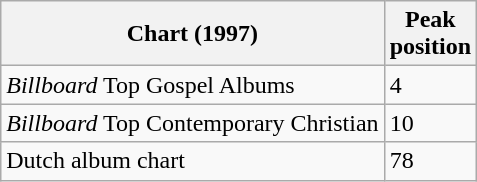<table class="wikitable">
<tr>
<th>Chart (1997)</th>
<th>Peak<br>position</th>
</tr>
<tr>
<td><em>Billboard</em> Top Gospel Albums</td>
<td>4</td>
</tr>
<tr>
<td><em>Billboard</em> Top Contemporary Christian</td>
<td>10</td>
</tr>
<tr>
<td>Dutch album chart</td>
<td>78</td>
</tr>
</table>
